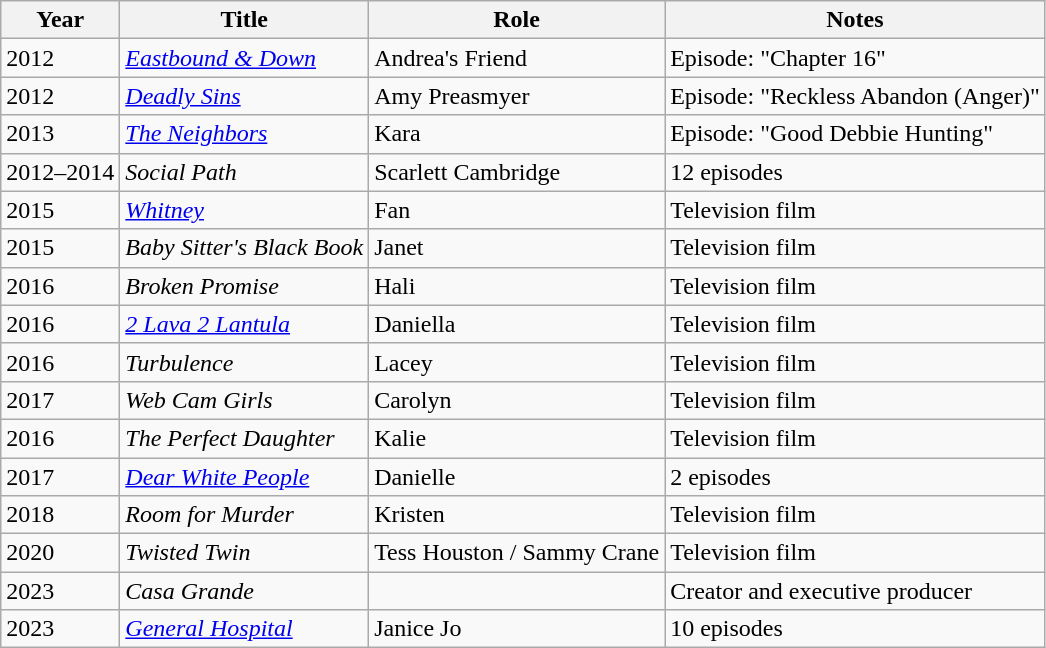<table class="wikitable sortable">
<tr>
<th>Year</th>
<th>Title</th>
<th>Role</th>
<th class="unsortable">Notes</th>
</tr>
<tr>
<td>2012</td>
<td><em><a href='#'>Eastbound & Down</a></em></td>
<td>Andrea's Friend</td>
<td>Episode: "Chapter 16"</td>
</tr>
<tr>
<td>2012</td>
<td><em><a href='#'>Deadly Sins</a></em></td>
<td>Amy Preasmyer</td>
<td>Episode: "Reckless Abandon (Anger)"</td>
</tr>
<tr>
<td>2013</td>
<td><em><a href='#'>The Neighbors</a></em></td>
<td>Kara</td>
<td>Episode: "Good Debbie Hunting"</td>
</tr>
<tr>
<td>2012–2014</td>
<td><em>Social Path</em></td>
<td>Scarlett Cambridge</td>
<td>12 episodes</td>
</tr>
<tr>
<td>2015</td>
<td><em><a href='#'>Whitney</a></em></td>
<td>Fan</td>
<td>Television film</td>
</tr>
<tr>
<td>2015</td>
<td><em>Baby Sitter's Black Book</em></td>
<td>Janet</td>
<td>Television film</td>
</tr>
<tr>
<td>2016</td>
<td><em>Broken Promise</em></td>
<td>Hali</td>
<td>Television film</td>
</tr>
<tr>
<td>2016</td>
<td><em><a href='#'>2 Lava 2 Lantula</a></em></td>
<td>Daniella</td>
<td>Television film</td>
</tr>
<tr>
<td>2016</td>
<td><em>Turbulence</em></td>
<td>Lacey</td>
<td>Television film</td>
</tr>
<tr>
<td>2017</td>
<td><em> Web Cam Girls</em></td>
<td>Carolyn</td>
<td>Television film</td>
</tr>
<tr>
<td>2016</td>
<td><em>The Perfect Daughter</em></td>
<td>Kalie</td>
<td>Television film</td>
</tr>
<tr>
<td>2017</td>
<td><em><a href='#'>Dear White People</a></em></td>
<td>Danielle</td>
<td>2 episodes</td>
</tr>
<tr>
<td>2018</td>
<td><em>Room for Murder</em></td>
<td>Kristen</td>
<td>Television film</td>
</tr>
<tr>
<td>2020</td>
<td><em>Twisted Twin</em></td>
<td>Tess Houston / Sammy Crane</td>
<td>Television film</td>
</tr>
<tr>
<td>2023</td>
<td><em>Casa Grande</em></td>
<td></td>
<td>Creator and executive producer</td>
</tr>
<tr>
<td>2023</td>
<td><em><a href='#'>General Hospital</a></em></td>
<td>Janice Jo</td>
<td>10 episodes</td>
</tr>
</table>
